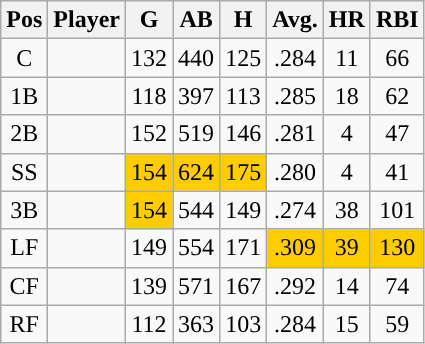<table class="wikitable sortable">
<tr>
<th>Pos</th>
<th>Player</th>
<th>G</th>
<th>AB</th>
<th>H</th>
<th>Avg.</th>
<th>HR</th>
<th>RBI</th>
</tr>
<tr align="center">
<td>C</td>
<td></td>
<td>132</td>
<td>440</td>
<td>125</td>
<td>.284</td>
<td>11</td>
<td>66</td>
</tr>
<tr align="center">
<td>1B</td>
<td></td>
<td>118</td>
<td>397</td>
<td>113</td>
<td>.285</td>
<td>18</td>
<td>62</td>
</tr>
<tr align="center">
<td>2B</td>
<td></td>
<td>152</td>
<td>519</td>
<td>146</td>
<td>.281</td>
<td>4</td>
<td>47</td>
</tr>
<tr align="center">
<td>SS</td>
<td></td>
<td bgcolor=#ffcc00>154</td>
<td bgcolor=#ffcc00>624</td>
<td bgcolor=#ffcc00>175</td>
<td>.280</td>
<td>4</td>
<td>41</td>
</tr>
<tr align="center">
<td>3B</td>
<td></td>
<td bgcolor=#ffcc00>154</td>
<td>544</td>
<td>149</td>
<td>.274</td>
<td>38</td>
<td>101</td>
</tr>
<tr align="center">
<td>LF</td>
<td></td>
<td>149</td>
<td>554</td>
<td>171</td>
<td bgcolor=#ffcc00>.309</td>
<td bgcolor=#ffcc00>39</td>
<td bgcolor=#ffcc00>130</td>
</tr>
<tr align="center">
<td>CF</td>
<td></td>
<td>139</td>
<td>571</td>
<td>167</td>
<td>.292</td>
<td>14</td>
<td>74</td>
</tr>
<tr align="center">
<td>RF</td>
<td></td>
<td>112</td>
<td>363</td>
<td>103</td>
<td>.284</td>
<td>15</td>
<td>59</td>
</tr>
</table>
